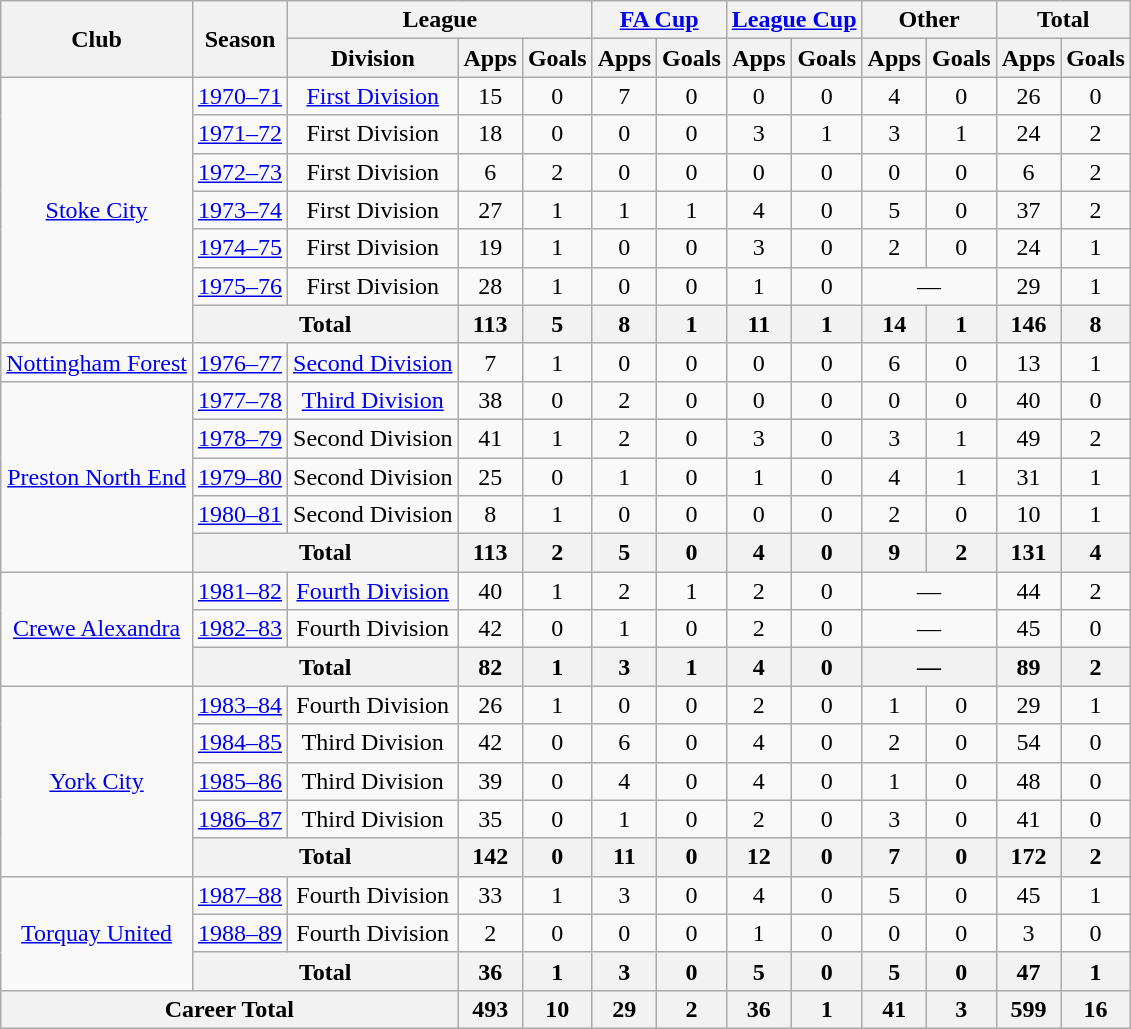<table class="wikitable" style="text-align: center;">
<tr>
<th rowspan="2">Club</th>
<th rowspan="2">Season</th>
<th colspan="3">League</th>
<th colspan="2"><a href='#'>FA Cup</a></th>
<th colspan="2"><a href='#'>League Cup</a></th>
<th colspan="2">Other</th>
<th colspan="2">Total</th>
</tr>
<tr>
<th>Division</th>
<th>Apps</th>
<th>Goals</th>
<th>Apps</th>
<th>Goals</th>
<th>Apps</th>
<th>Goals</th>
<th>Apps</th>
<th>Goals</th>
<th>Apps</th>
<th>Goals</th>
</tr>
<tr>
<td rowspan="7"><a href='#'>Stoke City</a></td>
<td><a href='#'>1970–71</a></td>
<td><a href='#'>First Division</a></td>
<td>15</td>
<td>0</td>
<td>7</td>
<td>0</td>
<td>0</td>
<td>0</td>
<td>4</td>
<td>0</td>
<td>26</td>
<td>0</td>
</tr>
<tr>
<td><a href='#'>1971–72</a></td>
<td>First Division</td>
<td>18</td>
<td>0</td>
<td>0</td>
<td>0</td>
<td>3</td>
<td>1</td>
<td>3</td>
<td>1</td>
<td>24</td>
<td>2</td>
</tr>
<tr>
<td><a href='#'>1972–73</a></td>
<td>First Division</td>
<td>6</td>
<td>2</td>
<td>0</td>
<td>0</td>
<td>0</td>
<td>0</td>
<td>0</td>
<td>0</td>
<td>6</td>
<td>2</td>
</tr>
<tr>
<td><a href='#'>1973–74</a></td>
<td>First Division</td>
<td>27</td>
<td>1</td>
<td>1</td>
<td>1</td>
<td>4</td>
<td>0</td>
<td>5</td>
<td>0</td>
<td>37</td>
<td>2</td>
</tr>
<tr>
<td><a href='#'>1974–75</a></td>
<td>First Division</td>
<td>19</td>
<td>1</td>
<td>0</td>
<td>0</td>
<td>3</td>
<td>0</td>
<td>2</td>
<td>0</td>
<td>24</td>
<td>1</td>
</tr>
<tr>
<td><a href='#'>1975–76</a></td>
<td>First Division</td>
<td>28</td>
<td>1</td>
<td>0</td>
<td>0</td>
<td>1</td>
<td>0</td>
<td colspan="2">—</td>
<td>29</td>
<td>1</td>
</tr>
<tr>
<th colspan="2">Total</th>
<th>113</th>
<th>5</th>
<th>8</th>
<th>1</th>
<th>11</th>
<th>1</th>
<th>14</th>
<th>1</th>
<th>146</th>
<th>8</th>
</tr>
<tr>
<td><a href='#'>Nottingham Forest</a></td>
<td><a href='#'>1976–77</a></td>
<td><a href='#'>Second Division</a></td>
<td>7</td>
<td>1</td>
<td>0</td>
<td>0</td>
<td>0</td>
<td>0</td>
<td>6</td>
<td>0</td>
<td>13</td>
<td>1</td>
</tr>
<tr>
<td rowspan="5"><a href='#'>Preston North End</a></td>
<td><a href='#'>1977–78</a></td>
<td><a href='#'>Third Division</a></td>
<td>38</td>
<td>0</td>
<td>2</td>
<td>0</td>
<td>0</td>
<td>0</td>
<td>0</td>
<td>0</td>
<td>40</td>
<td>0</td>
</tr>
<tr>
<td><a href='#'>1978–79</a></td>
<td>Second Division</td>
<td>41</td>
<td>1</td>
<td>2</td>
<td>0</td>
<td>3</td>
<td>0</td>
<td>3</td>
<td>1</td>
<td>49</td>
<td>2</td>
</tr>
<tr>
<td><a href='#'>1979–80</a></td>
<td>Second Division</td>
<td>25</td>
<td>0</td>
<td>1</td>
<td>0</td>
<td>1</td>
<td>0</td>
<td>4</td>
<td>1</td>
<td>31</td>
<td>1</td>
</tr>
<tr>
<td><a href='#'>1980–81</a></td>
<td>Second Division</td>
<td>8</td>
<td>1</td>
<td>0</td>
<td>0</td>
<td>0</td>
<td>0</td>
<td>2</td>
<td>0</td>
<td>10</td>
<td>1</td>
</tr>
<tr>
<th colspan="2">Total</th>
<th>113</th>
<th>2</th>
<th>5</th>
<th>0</th>
<th>4</th>
<th>0</th>
<th>9</th>
<th>2</th>
<th>131</th>
<th>4</th>
</tr>
<tr>
<td rowspan="3"><a href='#'>Crewe Alexandra</a></td>
<td><a href='#'>1981–82</a></td>
<td><a href='#'>Fourth Division</a></td>
<td>40</td>
<td>1</td>
<td>2</td>
<td>1</td>
<td>2</td>
<td>0</td>
<td colspan="2">—</td>
<td>44</td>
<td>2</td>
</tr>
<tr>
<td><a href='#'>1982–83</a></td>
<td>Fourth Division</td>
<td>42</td>
<td>0</td>
<td>1</td>
<td>0</td>
<td>2</td>
<td>0</td>
<td colspan="2">—</td>
<td>45</td>
<td>0</td>
</tr>
<tr>
<th colspan="2">Total</th>
<th>82</th>
<th>1</th>
<th>3</th>
<th>1</th>
<th>4</th>
<th>0</th>
<th colspan="2">—</th>
<th>89</th>
<th>2</th>
</tr>
<tr>
<td rowspan="5"><a href='#'>York City</a></td>
<td><a href='#'>1983–84</a></td>
<td>Fourth Division</td>
<td>26</td>
<td>1</td>
<td>0</td>
<td>0</td>
<td>2</td>
<td>0</td>
<td>1</td>
<td>0</td>
<td>29</td>
<td>1</td>
</tr>
<tr>
<td><a href='#'>1984–85</a></td>
<td>Third Division</td>
<td>42</td>
<td>0</td>
<td>6</td>
<td>0</td>
<td>4</td>
<td>0</td>
<td>2</td>
<td>0</td>
<td>54</td>
<td>0</td>
</tr>
<tr>
<td><a href='#'>1985–86</a></td>
<td>Third Division</td>
<td>39</td>
<td>0</td>
<td>4</td>
<td>0</td>
<td>4</td>
<td>0</td>
<td>1</td>
<td>0</td>
<td>48</td>
<td>0</td>
</tr>
<tr>
<td><a href='#'>1986–87</a></td>
<td>Third Division</td>
<td>35</td>
<td>0</td>
<td>1</td>
<td>0</td>
<td>2</td>
<td>0</td>
<td>3</td>
<td>0</td>
<td>41</td>
<td>0</td>
</tr>
<tr>
<th colspan="2">Total</th>
<th>142</th>
<th>0</th>
<th>11</th>
<th>0</th>
<th>12</th>
<th>0</th>
<th>7</th>
<th>0</th>
<th>172</th>
<th>2</th>
</tr>
<tr>
<td rowspan="3"><a href='#'>Torquay United</a></td>
<td><a href='#'>1987–88</a></td>
<td>Fourth Division</td>
<td>33</td>
<td>1</td>
<td>3</td>
<td>0</td>
<td>4</td>
<td>0</td>
<td>5</td>
<td>0</td>
<td>45</td>
<td>1</td>
</tr>
<tr>
<td><a href='#'>1988–89</a></td>
<td>Fourth Division</td>
<td>2</td>
<td>0</td>
<td>0</td>
<td>0</td>
<td>1</td>
<td>0</td>
<td>0</td>
<td>0</td>
<td>3</td>
<td>0</td>
</tr>
<tr>
<th colspan="2">Total</th>
<th>36</th>
<th>1</th>
<th>3</th>
<th>0</th>
<th>5</th>
<th>0</th>
<th>5</th>
<th>0</th>
<th>47</th>
<th>1</th>
</tr>
<tr>
<th colspan="3">Career Total</th>
<th>493</th>
<th>10</th>
<th>29</th>
<th>2</th>
<th>36</th>
<th>1</th>
<th>41</th>
<th>3</th>
<th>599</th>
<th>16</th>
</tr>
</table>
